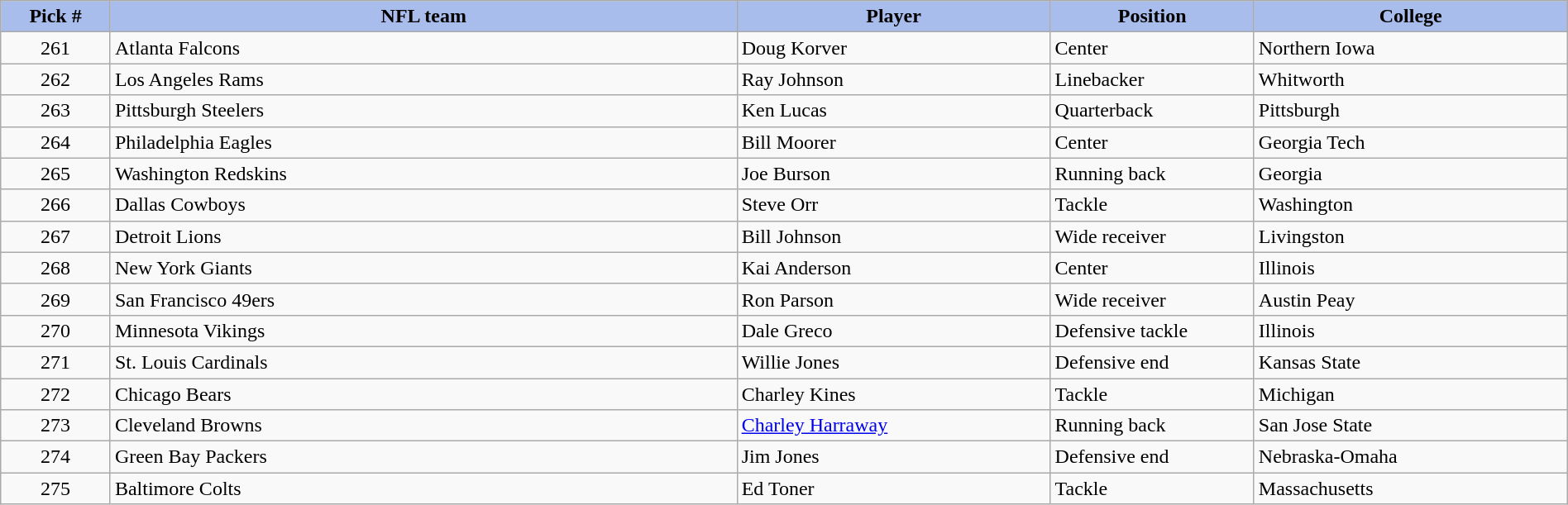<table class="wikitable sortable sortable" style="width: 100%">
<tr>
<th style="background:#A8BDEC;" width=7%>Pick #</th>
<th width=40% style="background:#A8BDEC;">NFL team</th>
<th width=20% style="background:#A8BDEC;">Player</th>
<th width=13% style="background:#A8BDEC;">Position</th>
<th style="background:#A8BDEC;">College</th>
</tr>
<tr>
<td align=center>261</td>
<td>Atlanta Falcons</td>
<td>Doug Korver</td>
<td>Center</td>
<td>Northern Iowa</td>
</tr>
<tr>
<td align=center>262</td>
<td>Los Angeles Rams</td>
<td>Ray Johnson</td>
<td>Linebacker</td>
<td>Whitworth</td>
</tr>
<tr>
<td align=center>263</td>
<td>Pittsburgh Steelers</td>
<td>Ken Lucas</td>
<td>Quarterback</td>
<td>Pittsburgh</td>
</tr>
<tr>
<td align=center>264</td>
<td>Philadelphia Eagles</td>
<td>Bill Moorer</td>
<td>Center</td>
<td>Georgia Tech</td>
</tr>
<tr>
<td align=center>265</td>
<td>Washington Redskins</td>
<td>Joe Burson</td>
<td>Running back</td>
<td>Georgia</td>
</tr>
<tr>
<td align=center>266</td>
<td>Dallas Cowboys</td>
<td>Steve Orr</td>
<td>Tackle</td>
<td>Washington</td>
</tr>
<tr>
<td align=center>267</td>
<td>Detroit Lions</td>
<td>Bill Johnson</td>
<td>Wide receiver</td>
<td>Livingston</td>
</tr>
<tr>
<td align=center>268</td>
<td>New York Giants</td>
<td>Kai Anderson</td>
<td>Center</td>
<td>Illinois</td>
</tr>
<tr>
<td align=center>269</td>
<td>San Francisco 49ers</td>
<td>Ron Parson</td>
<td>Wide receiver</td>
<td>Austin Peay</td>
</tr>
<tr>
<td align=center>270</td>
<td>Minnesota Vikings</td>
<td>Dale Greco</td>
<td>Defensive tackle</td>
<td>Illinois</td>
</tr>
<tr>
<td align=center>271</td>
<td>St. Louis Cardinals</td>
<td>Willie Jones</td>
<td>Defensive end</td>
<td>Kansas State</td>
</tr>
<tr>
<td align=center>272</td>
<td>Chicago Bears</td>
<td>Charley Kines</td>
<td>Tackle</td>
<td>Michigan</td>
</tr>
<tr>
<td align=center>273</td>
<td>Cleveland Browns</td>
<td><a href='#'>Charley Harraway</a></td>
<td>Running back</td>
<td>San Jose State</td>
</tr>
<tr>
<td align=center>274</td>
<td>Green Bay Packers</td>
<td>Jim Jones</td>
<td>Defensive end</td>
<td>Nebraska-Omaha</td>
</tr>
<tr>
<td align=center>275</td>
<td>Baltimore Colts</td>
<td>Ed Toner</td>
<td>Tackle</td>
<td>Massachusetts</td>
</tr>
</table>
